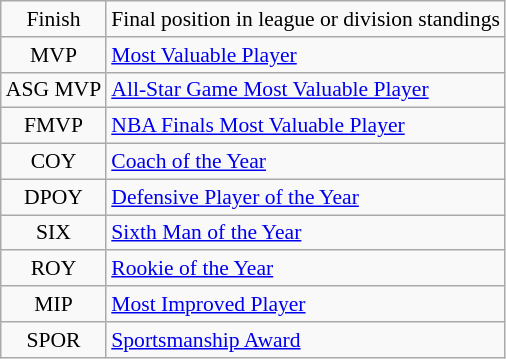<table class="wikitable" style="font-size:90%">
<tr>
<td align=center>Finish</td>
<td>Final position in league or division standings</td>
</tr>
<tr>
<td align=center>MVP</td>
<td><a href='#'>Most Valuable Player</a></td>
</tr>
<tr>
<td align=center>ASG MVP</td>
<td><a href='#'>All-Star Game Most Valuable Player</a></td>
</tr>
<tr>
<td align=center>FMVP</td>
<td><a href='#'>NBA Finals Most Valuable Player</a></td>
</tr>
<tr>
<td align=center>COY</td>
<td><a href='#'>Coach of the Year</a></td>
</tr>
<tr>
<td align=center>DPOY</td>
<td><a href='#'>Defensive Player of the Year</a></td>
</tr>
<tr>
<td align=center>SIX</td>
<td><a href='#'>Sixth Man of the Year</a></td>
</tr>
<tr>
<td align=center>ROY</td>
<td><a href='#'>Rookie of the Year</a></td>
</tr>
<tr>
<td align=center>MIP</td>
<td><a href='#'>Most Improved Player</a></td>
</tr>
<tr>
<td align=center>SPOR</td>
<td><a href='#'>Sportsmanship Award</a></td>
</tr>
</table>
